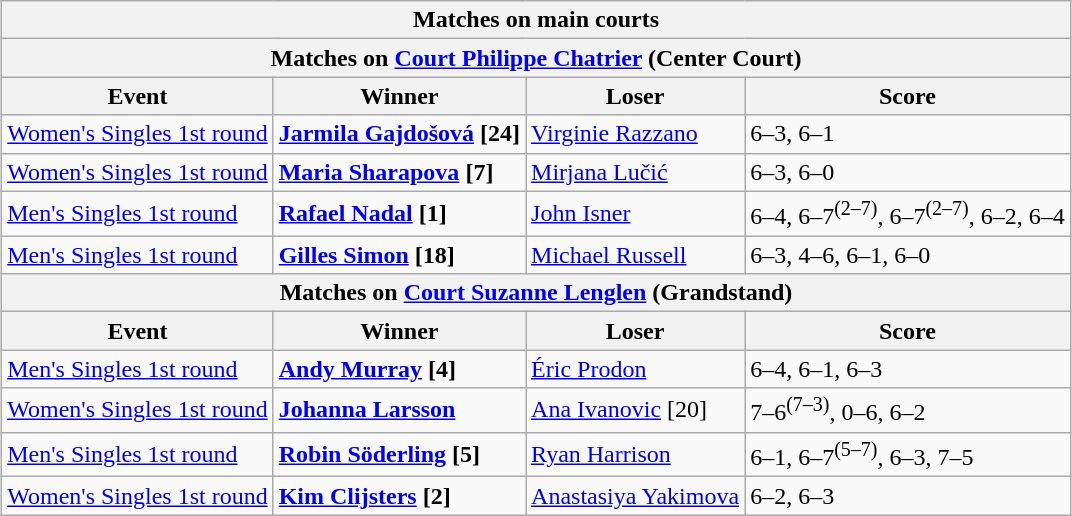<table class="wikitable collapsible uncollapsed" style=margin:auto>
<tr>
<th colspan=4 style=white-space:nowrap>Matches on main courts</th>
</tr>
<tr>
<th colspan=4><strong>Matches on <a href='#'>Court Philippe Chatrier</a> (Center Court)</strong></th>
</tr>
<tr>
<th>Event</th>
<th>Winner</th>
<th>Loser</th>
<th>Score</th>
</tr>
<tr>
<td><a href='#'>Women's Singles 1st round</a></td>
<td> <strong><a href='#'>Jarmila Gajdošová</a> [24]</strong></td>
<td> <a href='#'>Virginie Razzano</a></td>
<td>6–3, 6–1</td>
</tr>
<tr>
<td><a href='#'>Women's Singles 1st round</a></td>
<td> <strong><a href='#'>Maria Sharapova</a> [7]</strong></td>
<td> <a href='#'>Mirjana Lučić</a></td>
<td>6–3, 6–0</td>
</tr>
<tr>
<td><a href='#'>Men's Singles 1st round</a></td>
<td> <strong><a href='#'>Rafael Nadal</a> [1] </strong></td>
<td> <a href='#'>John Isner</a></td>
<td>6–4, 6–7<sup>(2–7)</sup>, 6–7<sup>(2–7)</sup>, 6–2, 6–4</td>
</tr>
<tr>
<td><a href='#'>Men's Singles 1st round</a></td>
<td> <strong><a href='#'>Gilles Simon</a> [18]</strong></td>
<td> <a href='#'>Michael Russell</a></td>
<td>6–3, 4–6, 6–1, 6–0</td>
</tr>
<tr>
<th colspan=4><strong>Matches on <a href='#'>Court Suzanne Lenglen</a> (Grandstand)</strong></th>
</tr>
<tr>
<th>Event</th>
<th>Winner</th>
<th>Loser</th>
<th>Score</th>
</tr>
<tr>
<td><a href='#'>Men's Singles 1st round</a></td>
<td> <strong><a href='#'>Andy Murray</a> [4]</strong></td>
<td> <a href='#'>Éric Prodon</a></td>
<td>6–4, 6–1, 6–3</td>
</tr>
<tr>
<td><a href='#'>Women's Singles 1st round</a></td>
<td> <strong><a href='#'>Johanna Larsson</a> </strong></td>
<td> <a href='#'>Ana Ivanovic</a> [20]</td>
<td>7–6<sup>(7–3)</sup>, 0–6, 6–2</td>
</tr>
<tr>
<td><a href='#'>Men's Singles 1st round</a></td>
<td> <strong><a href='#'>Robin Söderling</a> [5]</strong></td>
<td> <a href='#'>Ryan Harrison</a></td>
<td>6–1, 6–7<sup>(5–7)</sup>, 6–3, 7–5</td>
</tr>
<tr>
<td><a href='#'>Women's Singles 1st round</a></td>
<td> <strong><a href='#'>Kim Clijsters</a> [2]</strong></td>
<td> <a href='#'>Anastasiya Yakimova</a></td>
<td>6–2, 6–3</td>
</tr>
</table>
